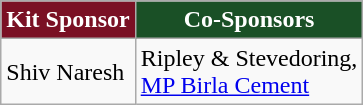<table class="wikitable">
<tr>
<th style = "background:#7a1024; color:white; text-align:center;">Kit Sponsor</th>
<th style = "background:#1a5026; color:white; text-align:center;">Co-Sponsors</th>
</tr>
<tr>
<td>Shiv Naresh</td>
<td>Ripley & Stevedoring,<br><a href='#'>MP Birla Cement</a></td>
</tr>
</table>
